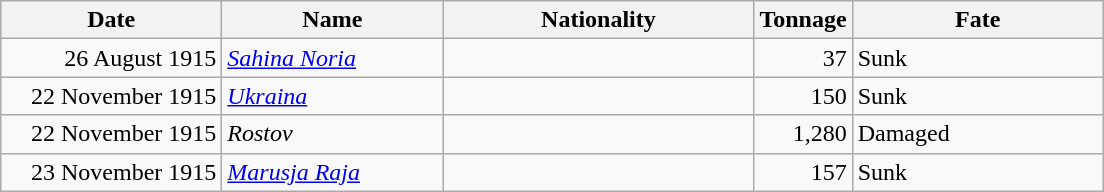<table class="wikitable sortable">
<tr>
<th width="140px">Date</th>
<th width="140px">Name</th>
<th width="200px">Nationality</th>
<th width="25px">Tonnage</th>
<th width="160px">Fate</th>
</tr>
<tr>
<td align="right">26 August 1915</td>
<td align="left"><a href='#'><em>Sahina Noria</em></a></td>
<td align="left"></td>
<td align="right">37</td>
<td align="left">Sunk</td>
</tr>
<tr>
<td align="right">22 November 1915</td>
<td align="left"><a href='#'><em>Ukraina</em></a></td>
<td align="left"></td>
<td align="right">150</td>
<td align="left">Sunk</td>
</tr>
<tr>
<td align="right">22 November 1915</td>
<td align="left"><em>Rostov</em></td>
<td align="left"></td>
<td align="right">1,280</td>
<td align="left">Damaged</td>
</tr>
<tr>
<td align="right">23 November 1915</td>
<td align="left"><a href='#'><em>Marusja Raja</em></a></td>
<td align="left"></td>
<td align="right">157</td>
<td align="left">Sunk</td>
</tr>
</table>
